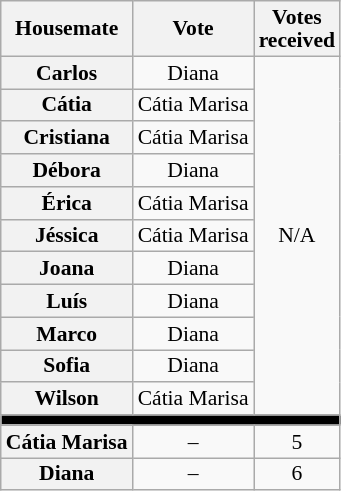<table class="wikitable" style="text-align:center; font-size:90%; line-height:15px;">
<tr>
<th>Housemate</th>
<th>Vote</th>
<th>Votes<br>received</th>
</tr>
<tr>
<th>Carlos</th>
<td>Diana</td>
<td rowspan=11>N/A</td>
</tr>
<tr>
<th>Cátia</th>
<td>Cátia Marisa</td>
</tr>
<tr>
<th>Cristiana</th>
<td>Cátia Marisa</td>
</tr>
<tr>
<th>Débora</th>
<td>Diana</td>
</tr>
<tr>
<th>Érica</th>
<td>Cátia Marisa</td>
</tr>
<tr>
<th>Jéssica</th>
<td>Cátia Marisa</td>
</tr>
<tr>
<th>Joana</th>
<td>Diana</td>
</tr>
<tr>
<th>Luís</th>
<td>Diana</td>
</tr>
<tr>
<th>Marco</th>
<td>Diana</td>
</tr>
<tr>
<th>Sofia</th>
<td>Diana</td>
</tr>
<tr>
<th>Wilson</th>
<td>Cátia Marisa</td>
</tr>
<tr>
<th style="background:#000;" colspan="3"></th>
</tr>
<tr>
<th>Cátia Marisa</th>
<td>–</td>
<td>5</td>
</tr>
<tr>
<th>Diana</th>
<td>–</td>
<td>6</td>
</tr>
</table>
